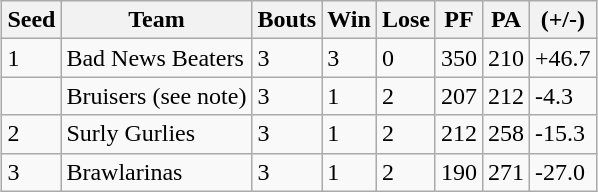<table class="wikitable" style="margin:auto;">
<tr>
<th>Seed</th>
<th>Team</th>
<th>Bouts</th>
<th>Win</th>
<th>Lose</th>
<th>PF</th>
<th>PA</th>
<th>(+/-)</th>
</tr>
<tr>
<td>1</td>
<td>Bad News Beaters</td>
<td>3</td>
<td>3</td>
<td>0</td>
<td>350</td>
<td>210</td>
<td>+46.7</td>
</tr>
<tr>
<td></td>
<td>Bruisers (see note)</td>
<td>3</td>
<td>1</td>
<td>2</td>
<td>207</td>
<td>212</td>
<td>-4.3</td>
</tr>
<tr>
<td>2</td>
<td>Surly Gurlies</td>
<td>3</td>
<td>1</td>
<td>2</td>
<td>212</td>
<td>258</td>
<td>-15.3</td>
</tr>
<tr>
<td>3</td>
<td>Brawlarinas</td>
<td>3</td>
<td>1</td>
<td>2</td>
<td>190</td>
<td>271</td>
<td>-27.0</td>
</tr>
</table>
